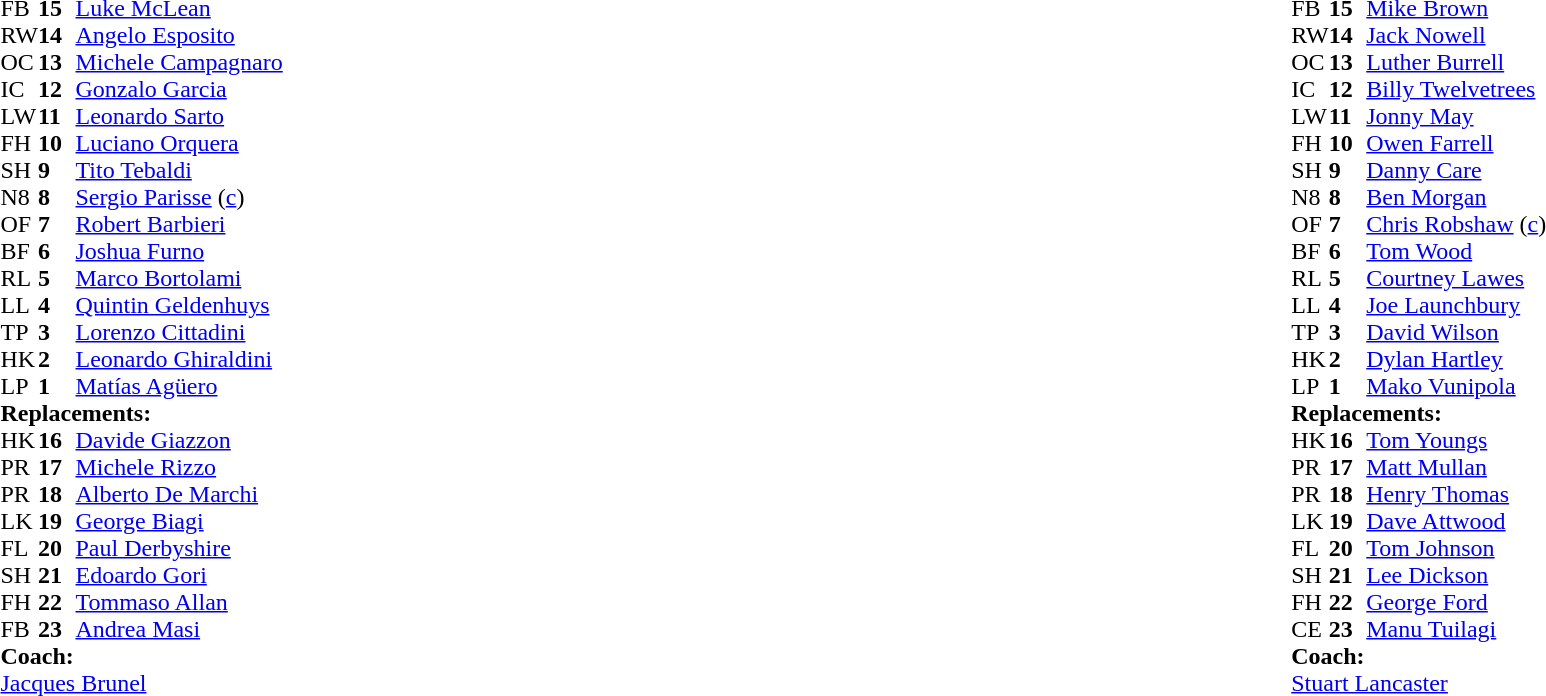<table style="width:100%">
<tr>
<td style="vertical-align:top; width:50%"><br><table cellspacing="0" cellpadding="0">
<tr>
<th width="25"></th>
<th width="25"></th>
</tr>
<tr>
<td>FB</td>
<td><strong>15</strong></td>
<td><a href='#'>Luke McLean</a></td>
</tr>
<tr>
<td>RW</td>
<td><strong>14</strong></td>
<td><a href='#'>Angelo Esposito</a></td>
</tr>
<tr>
<td>OC</td>
<td><strong>13</strong></td>
<td><a href='#'>Michele Campagnaro</a></td>
</tr>
<tr>
<td>IC</td>
<td><strong>12</strong></td>
<td><a href='#'>Gonzalo Garcia</a></td>
<td></td>
<td></td>
</tr>
<tr>
<td>LW</td>
<td><strong>11</strong></td>
<td><a href='#'>Leonardo Sarto</a></td>
</tr>
<tr>
<td>FH</td>
<td><strong>10</strong></td>
<td><a href='#'>Luciano Orquera</a></td>
<td></td>
<td></td>
</tr>
<tr>
<td>SH</td>
<td><strong>9</strong></td>
<td><a href='#'>Tito Tebaldi</a></td>
<td></td>
<td></td>
</tr>
<tr>
<td>N8</td>
<td><strong>8</strong></td>
<td><a href='#'>Sergio Parisse</a> (<a href='#'>c</a>)</td>
</tr>
<tr>
<td>OF</td>
<td><strong>7</strong></td>
<td><a href='#'>Robert Barbieri</a></td>
</tr>
<tr>
<td>BF</td>
<td><strong>6</strong></td>
<td><a href='#'>Joshua Furno</a></td>
<td></td>
<td></td>
</tr>
<tr>
<td>RL</td>
<td><strong>5</strong></td>
<td><a href='#'>Marco Bortolami</a></td>
<td></td>
</tr>
<tr>
<td>LL</td>
<td><strong>4</strong></td>
<td><a href='#'>Quintin Geldenhuys</a></td>
</tr>
<tr>
<td>TP</td>
<td><strong>3</strong></td>
<td><a href='#'>Lorenzo Cittadini</a></td>
<td></td>
<td></td>
<td></td>
</tr>
<tr>
<td>HK</td>
<td><strong>2</strong></td>
<td><a href='#'>Leonardo Ghiraldini</a></td>
</tr>
<tr>
<td>LP</td>
<td><strong>1</strong></td>
<td><a href='#'>Matías Agüero</a></td>
<td></td>
<td></td>
</tr>
<tr>
<td colspan=3><strong>Replacements:</strong></td>
</tr>
<tr>
<td>HK</td>
<td><strong>16</strong></td>
<td><a href='#'>Davide Giazzon</a></td>
</tr>
<tr>
<td>PR</td>
<td><strong>17</strong></td>
<td><a href='#'>Michele Rizzo</a></td>
<td></td>
<td></td>
<td></td>
</tr>
<tr>
<td>PR</td>
<td><strong>18</strong></td>
<td><a href='#'>Alberto De Marchi</a></td>
<td></td>
<td></td>
</tr>
<tr>
<td>LK</td>
<td><strong>19</strong></td>
<td><a href='#'>George Biagi</a></td>
<td></td>
<td></td>
<td></td>
</tr>
<tr>
<td>FL</td>
<td><strong>20</strong></td>
<td><a href='#'>Paul Derbyshire</a></td>
<td></td>
<td></td>
<td></td>
</tr>
<tr>
<td>SH</td>
<td><strong>21</strong></td>
<td><a href='#'>Edoardo Gori</a></td>
<td></td>
<td></td>
</tr>
<tr>
<td>FH</td>
<td><strong>22</strong></td>
<td><a href='#'>Tommaso Allan</a></td>
<td></td>
<td></td>
</tr>
<tr>
<td>FB</td>
<td><strong>23</strong></td>
<td><a href='#'>Andrea Masi</a></td>
<td></td>
<td></td>
</tr>
<tr>
<td colspan=3><strong>Coach:</strong></td>
</tr>
<tr>
<td colspan="4"><a href='#'>Jacques Brunel</a></td>
</tr>
</table>
</td>
<td style="vertical-align:top"></td>
<td style="vertical-align:top; width:50%"><br><table cellspacing="0" cellpadding="0" style="margin:auto">
<tr>
<th width="25"></th>
<th width="25"></th>
</tr>
<tr>
<td>FB</td>
<td><strong>15</strong></td>
<td><a href='#'>Mike Brown</a></td>
</tr>
<tr>
<td>RW</td>
<td><strong>14</strong></td>
<td><a href='#'>Jack Nowell</a></td>
</tr>
<tr>
<td>OC</td>
<td><strong>13</strong></td>
<td><a href='#'>Luther Burrell</a></td>
<td></td>
<td></td>
</tr>
<tr>
<td>IC</td>
<td><strong>12</strong></td>
<td><a href='#'>Billy Twelvetrees</a></td>
<td></td>
<td></td>
</tr>
<tr>
<td>LW</td>
<td><strong>11</strong></td>
<td><a href='#'>Jonny May</a></td>
</tr>
<tr>
<td>FH</td>
<td><strong>10</strong></td>
<td><a href='#'>Owen Farrell</a></td>
</tr>
<tr>
<td>SH</td>
<td><strong>9</strong></td>
<td><a href='#'>Danny Care</a></td>
<td></td>
<td></td>
</tr>
<tr>
<td>N8</td>
<td><strong>8</strong></td>
<td><a href='#'>Ben Morgan</a></td>
</tr>
<tr>
<td>OF</td>
<td><strong>7</strong></td>
<td><a href='#'>Chris Robshaw</a> (<a href='#'>c</a>)</td>
</tr>
<tr>
<td>BF</td>
<td><strong>6</strong></td>
<td><a href='#'>Tom Wood</a></td>
<td></td>
<td></td>
</tr>
<tr>
<td>RL</td>
<td><strong>5</strong></td>
<td><a href='#'>Courtney Lawes</a></td>
</tr>
<tr>
<td>LL</td>
<td><strong>4</strong></td>
<td><a href='#'>Joe Launchbury</a></td>
<td></td>
<td></td>
</tr>
<tr>
<td>TP</td>
<td><strong>3</strong></td>
<td><a href='#'>David Wilson</a></td>
<td></td>
<td></td>
</tr>
<tr>
<td>HK</td>
<td><strong>2</strong></td>
<td><a href='#'>Dylan Hartley</a></td>
<td></td>
<td></td>
</tr>
<tr>
<td>LP</td>
<td><strong>1</strong></td>
<td><a href='#'>Mako Vunipola</a></td>
<td></td>
<td></td>
</tr>
<tr>
<td colspan=3><strong>Replacements:</strong></td>
</tr>
<tr>
<td>HK</td>
<td><strong>16</strong></td>
<td><a href='#'>Tom Youngs</a></td>
<td></td>
<td></td>
</tr>
<tr>
<td>PR</td>
<td><strong>17</strong></td>
<td><a href='#'>Matt Mullan</a></td>
<td></td>
<td></td>
</tr>
<tr>
<td>PR</td>
<td><strong>18</strong></td>
<td><a href='#'>Henry Thomas</a></td>
<td></td>
<td></td>
</tr>
<tr>
<td>LK</td>
<td><strong>19</strong></td>
<td><a href='#'>Dave Attwood</a></td>
<td></td>
<td></td>
</tr>
<tr>
<td>FL</td>
<td><strong>20</strong></td>
<td><a href='#'>Tom Johnson</a></td>
<td></td>
<td></td>
</tr>
<tr>
<td>SH</td>
<td><strong>21</strong></td>
<td><a href='#'>Lee Dickson</a></td>
<td></td>
<td></td>
</tr>
<tr>
<td>FH</td>
<td><strong>22</strong></td>
<td><a href='#'>George Ford</a></td>
<td></td>
<td></td>
</tr>
<tr>
<td>CE</td>
<td><strong>23</strong></td>
<td><a href='#'>Manu Tuilagi</a></td>
<td></td>
<td></td>
</tr>
<tr>
<td colspan=3><strong>Coach:</strong></td>
</tr>
<tr>
<td colspan="4"><a href='#'>Stuart Lancaster</a></td>
</tr>
</table>
</td>
</tr>
</table>
